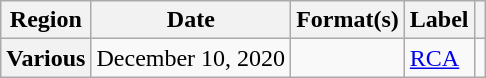<table class="wikitable plainrowheaders">
<tr>
<th scope="col">Region</th>
<th scope="col">Date</th>
<th scope="col">Format(s)</th>
<th scope="col">Label</th>
<th scope="col"></th>
</tr>
<tr>
<th scope="row">Various</th>
<td>December 10, 2020</td>
<td></td>
<td><a href='#'>RCA</a></td>
<td align="center"></td>
</tr>
</table>
